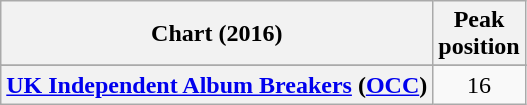<table class="wikitable plainrowheaders" style="text-align:center">
<tr>
<th scope="col">Chart (2016)</th>
<th scope="col">Peak<br>position</th>
</tr>
<tr>
</tr>
<tr>
<th scope="row"><a href='#'>UK Independent Album Breakers</a> (<a href='#'>OCC</a>)</th>
<td>16</td>
</tr>
</table>
